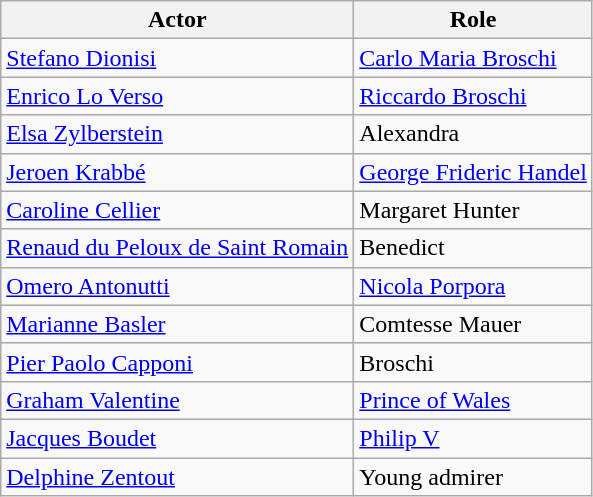<table class="wikitable">
<tr>
<th>Actor</th>
<th>Role</th>
</tr>
<tr>
<td><a href='#'>Stefano Dionisi</a></td>
<td><a href='#'>Carlo Maria Broschi</a></td>
</tr>
<tr>
<td><a href='#'>Enrico Lo Verso</a></td>
<td><a href='#'>Riccardo Broschi</a></td>
</tr>
<tr>
<td><a href='#'>Elsa Zylberstein</a></td>
<td>Alexandra</td>
</tr>
<tr>
<td><a href='#'>Jeroen Krabbé</a></td>
<td><a href='#'>George Frideric Handel</a></td>
</tr>
<tr>
<td><a href='#'>Caroline Cellier</a></td>
<td>Margaret Hunter</td>
</tr>
<tr>
<td><a href='#'>Renaud du Peloux de Saint Romain</a></td>
<td>Benedict</td>
</tr>
<tr>
<td><a href='#'>Omero Antonutti</a></td>
<td><a href='#'>Nicola Porpora</a></td>
</tr>
<tr>
<td><a href='#'>Marianne Basler</a></td>
<td>Comtesse Mauer</td>
</tr>
<tr>
<td><a href='#'>Pier Paolo Capponi</a></td>
<td>Broschi</td>
</tr>
<tr>
<td><a href='#'>Graham Valentine</a></td>
<td><a href='#'>Prince of Wales</a></td>
</tr>
<tr>
<td><a href='#'>Jacques Boudet</a></td>
<td><a href='#'>Philip V</a></td>
</tr>
<tr>
<td><a href='#'>Delphine Zentout</a></td>
<td>Young admirer</td>
</tr>
</table>
